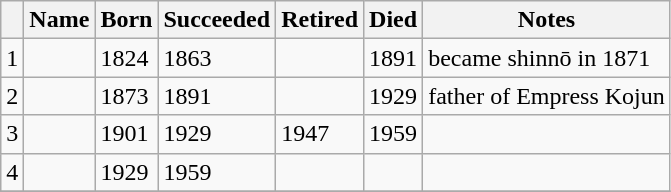<table class=wikitable>
<tr>
<th></th>
<th>Name</th>
<th>Born</th>
<th>Succeeded</th>
<th>Retired</th>
<th>Died</th>
<th>Notes</th>
</tr>
<tr>
<td>1</td>
<td></td>
<td>1824</td>
<td>1863</td>
<td></td>
<td>1891</td>
<td>became shinnō in 1871</td>
</tr>
<tr>
<td>2</td>
<td></td>
<td>1873</td>
<td>1891</td>
<td></td>
<td>1929</td>
<td>father of Empress Kojun</td>
</tr>
<tr>
<td>3</td>
<td></td>
<td>1901</td>
<td>1929</td>
<td>1947</td>
<td>1959</td>
<td></td>
</tr>
<tr>
<td>4</td>
<td></td>
<td>1929</td>
<td>1959</td>
<td></td>
<td></td>
<td></td>
</tr>
<tr>
</tr>
</table>
